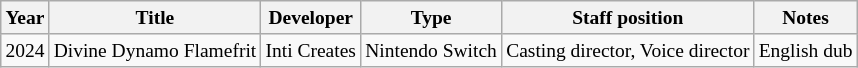<table class="wikitable" style="font-size:small; margin-right:0px;">
<tr>
<th>Year</th>
<th>Title</th>
<th>Developer</th>
<th>Type</th>
<th>Staff position</th>
<th>Notes</th>
</tr>
<tr>
<td>2024</td>
<td>Divine Dynamo Flamefrit</td>
<td>Inti Creates</td>
<td>Nintendo Switch</td>
<td>Casting director, Voice director</td>
<td>English dub</td>
</tr>
</table>
